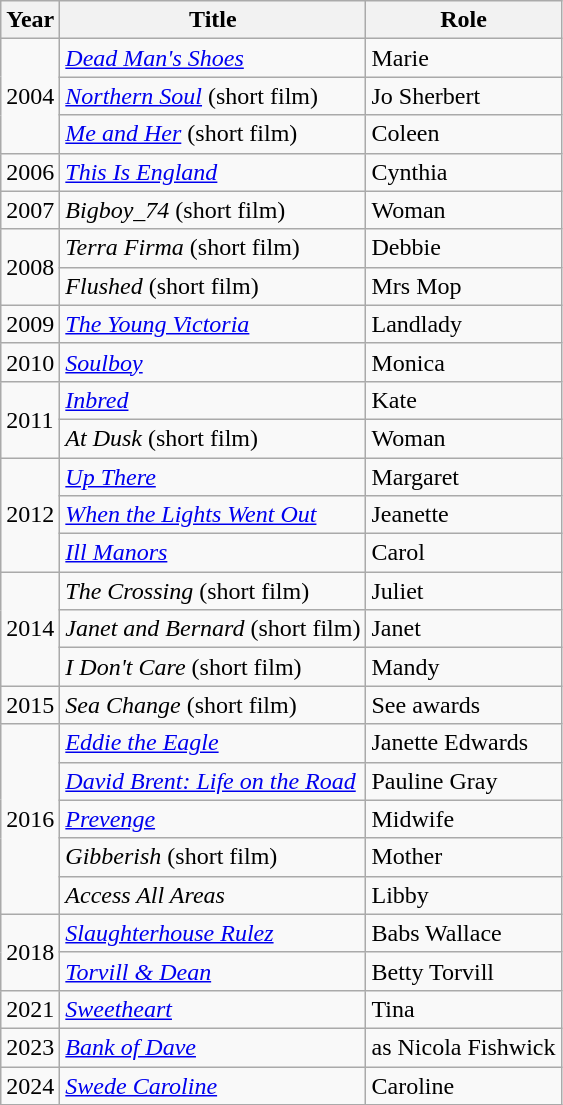<table class="wikitable sortable">
<tr>
<th>Year</th>
<th>Title</th>
<th>Role</th>
</tr>
<tr>
<td rowspan=3>2004</td>
<td><em><a href='#'>Dead Man's Shoes</a></em></td>
<td>Marie</td>
</tr>
<tr>
<td><em><a href='#'>Northern Soul</a></em> (short film)</td>
<td>Jo Sherbert</td>
</tr>
<tr>
<td><em><a href='#'>Me and Her</a></em> (short film)</td>
<td>Coleen</td>
</tr>
<tr>
<td>2006</td>
<td><em><a href='#'>This Is England</a></em></td>
<td>Cynthia</td>
</tr>
<tr>
<td>2007</td>
<td><em>Bigboy_74</em> (short film)</td>
<td>Woman</td>
</tr>
<tr>
<td rowspan=2>2008</td>
<td><em>Terra Firma</em> (short film)</td>
<td>Debbie</td>
</tr>
<tr>
<td><em>Flushed</em> (short film)</td>
<td>Mrs Mop</td>
</tr>
<tr>
<td>2009</td>
<td><em><a href='#'>The Young Victoria</a></em></td>
<td>Landlady</td>
</tr>
<tr>
<td>2010</td>
<td><em><a href='#'>Soulboy</a></em></td>
<td>Monica</td>
</tr>
<tr>
<td rowspan=2>2011</td>
<td><em><a href='#'>Inbred</a></em></td>
<td>Kate</td>
</tr>
<tr>
<td><em>At Dusk</em> (short film)</td>
<td>Woman</td>
</tr>
<tr>
<td rowspan=3>2012</td>
<td><em><a href='#'>Up There</a></em></td>
<td>Margaret</td>
</tr>
<tr>
<td><em><a href='#'>When the Lights Went Out</a></em></td>
<td>Jeanette</td>
</tr>
<tr>
<td><em><a href='#'>Ill Manors</a></em></td>
<td>Carol</td>
</tr>
<tr>
<td rowspan=3>2014</td>
<td><em>The Crossing</em> (short film)</td>
<td>Juliet</td>
</tr>
<tr>
<td><em>Janet and Bernard</em> (short film)</td>
<td>Janet</td>
</tr>
<tr>
<td><em>I Don't Care</em> (short film)</td>
<td>Mandy</td>
</tr>
<tr>
<td>2015</td>
<td><em>Sea Change</em> (short film)</td>
<td>See awards</td>
</tr>
<tr>
<td rowspan=5>2016</td>
<td><em><a href='#'>Eddie the Eagle</a></em></td>
<td>Janette Edwards</td>
</tr>
<tr>
<td><em><a href='#'>David Brent: Life on the Road</a></em></td>
<td>Pauline Gray</td>
</tr>
<tr>
<td><em><a href='#'>Prevenge</a></em></td>
<td>Midwife</td>
</tr>
<tr>
<td><em>Gibberish</em> (short film)</td>
<td>Mother</td>
</tr>
<tr>
<td><em>Access All Areas</em></td>
<td>Libby</td>
</tr>
<tr>
<td rowspan=2>2018</td>
<td><em><a href='#'>Slaughterhouse Rulez</a></em></td>
<td>Babs Wallace</td>
</tr>
<tr>
<td><em><a href='#'>Torvill & Dean</a></em></td>
<td>Betty Torvill</td>
</tr>
<tr>
<td>2021</td>
<td><em><a href='#'>Sweetheart</a></em></td>
<td>Tina</td>
</tr>
<tr>
<td>2023</td>
<td><em><a href='#'>Bank of Dave</a></em></td>
<td>as Nicola Fishwick</td>
</tr>
<tr>
<td>2024</td>
<td><em><a href='#'>Swede Caroline</a></em></td>
<td>Caroline</td>
</tr>
</table>
